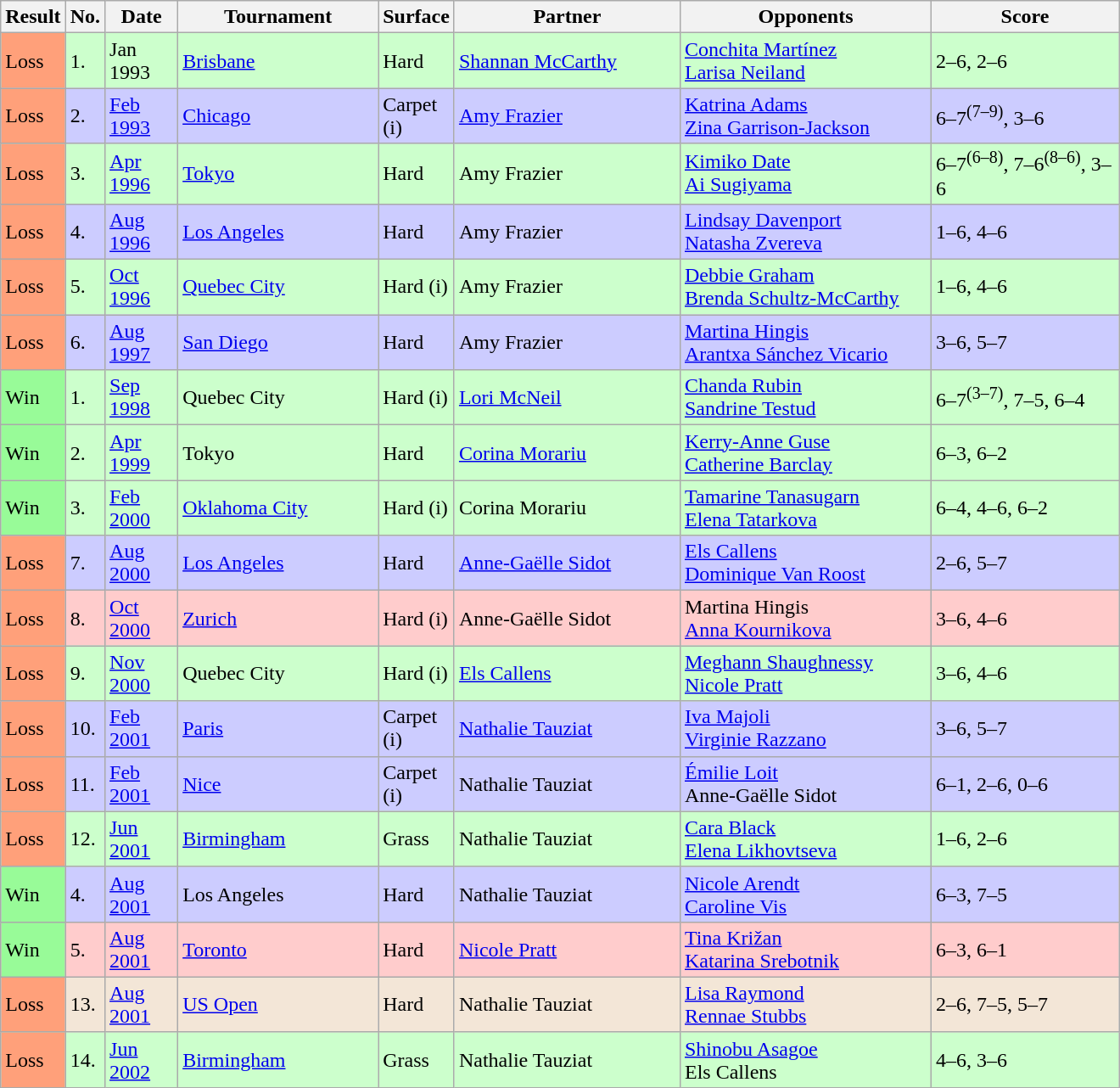<table class="sortable wikitable">
<tr>
<th>Result</th>
<th style="width:20px" class="unsortable">No.</th>
<th style="width:50px">Date</th>
<th style="width:150px">Tournament</th>
<th style="width:50px">Surface</th>
<th style="width:170px">Partner</th>
<th style="width:190px">Opponents</th>
<th style="width:140px" class="unsortable">Score</th>
</tr>
<tr style="background:#cfc;">
<td style="background:#ffa07a;">Loss</td>
<td>1.</td>
<td>Jan 1993</td>
<td><a href='#'>Brisbane</a></td>
<td>Hard</td>
<td> <a href='#'>Shannan McCarthy</a></td>
<td> <a href='#'>Conchita Martínez</a> <br>  <a href='#'>Larisa Neiland</a></td>
<td>2–6, 2–6</td>
</tr>
<tr style="background:#ccf;">
<td style="background:#ffa07a;">Loss</td>
<td>2.</td>
<td><a href='#'>Feb 1993</a></td>
<td><a href='#'>Chicago</a></td>
<td>Carpet (i)</td>
<td> <a href='#'>Amy Frazier</a></td>
<td> <a href='#'>Katrina Adams</a> <br>  <a href='#'>Zina Garrison-Jackson</a></td>
<td>6–7<sup>(7–9)</sup>, 3–6</td>
</tr>
<tr style="background:#cfc;">
<td style="background:#ffa07a;">Loss</td>
<td>3.</td>
<td><a href='#'>Apr 1996</a></td>
<td><a href='#'>Tokyo</a></td>
<td>Hard</td>
<td> Amy Frazier</td>
<td> <a href='#'>Kimiko Date</a> <br>  <a href='#'>Ai Sugiyama</a></td>
<td>6–7<sup>(6–8)</sup>, 7–6<sup>(8–6)</sup>, 3–6</td>
</tr>
<tr style="background:#ccf;">
<td style="background:#ffa07a;">Loss</td>
<td>4.</td>
<td><a href='#'>Aug 1996</a></td>
<td><a href='#'>Los Angeles</a></td>
<td>Hard</td>
<td> Amy Frazier</td>
<td> <a href='#'>Lindsay Davenport</a> <br>  <a href='#'>Natasha Zvereva</a></td>
<td>1–6, 4–6</td>
</tr>
<tr style="background:#cfc;">
<td style="background:#ffa07a;">Loss</td>
<td>5.</td>
<td><a href='#'>Oct 1996</a></td>
<td><a href='#'>Quebec City</a></td>
<td>Hard (i)</td>
<td> Amy Frazier</td>
<td> <a href='#'>Debbie Graham</a> <br>  <a href='#'>Brenda Schultz-McCarthy</a></td>
<td>1–6, 4–6</td>
</tr>
<tr style="background:#ccf;">
<td style="background:#ffa07a;">Loss</td>
<td>6.</td>
<td><a href='#'>Aug 1997</a></td>
<td><a href='#'>San Diego</a></td>
<td>Hard</td>
<td> Amy Frazier</td>
<td> <a href='#'>Martina Hingis</a> <br>  <a href='#'>Arantxa Sánchez Vicario</a></td>
<td>3–6, 5–7</td>
</tr>
<tr style="background:#cfc;">
<td style="background:#98fb98;">Win</td>
<td>1.</td>
<td><a href='#'>Sep 1998</a></td>
<td>Quebec City</td>
<td>Hard (i)</td>
<td> <a href='#'>Lori McNeil</a></td>
<td> <a href='#'>Chanda Rubin</a> <br>  <a href='#'>Sandrine Testud</a></td>
<td>6–7<sup>(3–7)</sup>, 7–5, 6–4</td>
</tr>
<tr style="background:#cfc;">
<td style="background:#98fb98;">Win</td>
<td>2.</td>
<td><a href='#'>Apr 1999</a></td>
<td>Tokyo</td>
<td>Hard</td>
<td> <a href='#'>Corina Morariu</a></td>
<td> <a href='#'>Kerry-Anne Guse</a> <br>  <a href='#'>Catherine Barclay</a></td>
<td>6–3, 6–2</td>
</tr>
<tr style="background:#cfc;">
<td style="background:#98fb98;">Win</td>
<td>3.</td>
<td><a href='#'>Feb 2000</a></td>
<td><a href='#'>Oklahoma City</a></td>
<td>Hard (i)</td>
<td> Corina Morariu</td>
<td> <a href='#'>Tamarine Tanasugarn</a> <br>  <a href='#'>Elena Tatarkova</a></td>
<td>6–4, 4–6, 6–2</td>
</tr>
<tr style="background:#ccf;">
<td style="background:#ffa07a;">Loss</td>
<td>7.</td>
<td><a href='#'>Aug 2000</a></td>
<td><a href='#'>Los Angeles</a></td>
<td>Hard</td>
<td> <a href='#'>Anne-Gaëlle Sidot</a></td>
<td> <a href='#'>Els Callens</a> <br>  <a href='#'>Dominique Van Roost</a></td>
<td>2–6, 5–7</td>
</tr>
<tr style="background:#fcc;">
<td style="background:#ffa07a;">Loss</td>
<td>8.</td>
<td><a href='#'>Oct 2000</a></td>
<td><a href='#'>Zurich</a></td>
<td>Hard (i)</td>
<td> Anne-Gaëlle Sidot</td>
<td> Martina Hingis <br>  <a href='#'>Anna Kournikova</a></td>
<td>3–6, 4–6</td>
</tr>
<tr style="background:#cfc;">
<td style="background:#ffa07a;">Loss</td>
<td>9.</td>
<td><a href='#'>Nov 2000</a></td>
<td>Quebec City</td>
<td>Hard (i)</td>
<td> <a href='#'>Els Callens</a></td>
<td> <a href='#'>Meghann Shaughnessy</a> <br>  <a href='#'>Nicole Pratt</a></td>
<td>3–6, 4–6</td>
</tr>
<tr style="background:#ccf;">
<td style="background:#ffa07a;">Loss</td>
<td>10.</td>
<td><a href='#'>Feb 2001</a></td>
<td><a href='#'>Paris</a></td>
<td>Carpet (i)</td>
<td> <a href='#'>Nathalie Tauziat</a></td>
<td> <a href='#'>Iva Majoli</a> <br>  <a href='#'>Virginie Razzano</a></td>
<td>3–6, 5–7</td>
</tr>
<tr style="background:#ccf;">
<td style="background:#ffa07a;">Loss</td>
<td>11.</td>
<td><a href='#'>Feb 2001</a></td>
<td><a href='#'>Nice</a></td>
<td>Carpet (i)</td>
<td> Nathalie Tauziat</td>
<td> <a href='#'>Émilie Loit</a> <br>  Anne-Gaëlle Sidot</td>
<td>6–1, 2–6, 0–6</td>
</tr>
<tr style="background:#cfc;">
<td style="background:#ffa07a;">Loss</td>
<td>12.</td>
<td><a href='#'>Jun 2001</a></td>
<td><a href='#'>Birmingham</a></td>
<td>Grass</td>
<td> Nathalie Tauziat</td>
<td> <a href='#'>Cara Black</a> <br>  <a href='#'>Elena Likhovtseva</a></td>
<td>1–6, 2–6</td>
</tr>
<tr style="background:#ccf;">
<td style="background:#98fb98;">Win</td>
<td>4.</td>
<td><a href='#'>Aug 2001</a></td>
<td>Los Angeles</td>
<td>Hard</td>
<td> Nathalie Tauziat</td>
<td> <a href='#'>Nicole Arendt</a> <br>  <a href='#'>Caroline Vis</a></td>
<td>6–3, 7–5</td>
</tr>
<tr style="background:#fcc;">
<td style="background:#98fb98;">Win</td>
<td>5.</td>
<td><a href='#'>Aug 2001</a></td>
<td><a href='#'>Toronto</a></td>
<td>Hard</td>
<td> <a href='#'>Nicole Pratt</a></td>
<td> <a href='#'>Tina Križan</a> <br>  <a href='#'>Katarina Srebotnik</a></td>
<td>6–3, 6–1</td>
</tr>
<tr style="background:#f3e6d7;">
<td style="background:#ffa07a;">Loss</td>
<td>13.</td>
<td><a href='#'>Aug 2001</a></td>
<td><a href='#'>US Open</a></td>
<td>Hard</td>
<td> Nathalie Tauziat</td>
<td> <a href='#'>Lisa Raymond</a> <br>  <a href='#'>Rennae Stubbs</a></td>
<td>2–6, 7–5, 5–7</td>
</tr>
<tr style="background:#cfc;">
<td style="background:#ffa07a;">Loss</td>
<td>14.</td>
<td><a href='#'>Jun 2002</a></td>
<td><a href='#'>Birmingham</a></td>
<td>Grass</td>
<td> Nathalie Tauziat</td>
<td> <a href='#'>Shinobu Asagoe</a> <br>  Els Callens</td>
<td>4–6, 3–6</td>
</tr>
</table>
